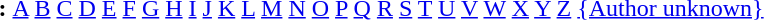<table id="toc" border="0">
<tr>
<th>:</th>
<td><a href='#'>A</a> <a href='#'>B</a> <a href='#'>C</a> <a href='#'>D</a> <a href='#'>E</a> <a href='#'>F</a> <a href='#'>G</a> <a href='#'>H</a> <a href='#'>I</a> <a href='#'>J</a> <a href='#'>K</a> <a href='#'>L</a> <a href='#'>M</a> <a href='#'>N</a> <a href='#'>O</a> <a href='#'>P</a> <a href='#'>Q</a> <a href='#'>R</a> <a href='#'>S</a> <a href='#'>T</a> <a href='#'>U</a> <a href='#'>V</a> <a href='#'>W</a> <a href='#'>X</a> <a href='#'>Y</a> <a href='#'>Z</a> <a href='#'>{Author unknown}</a></td>
</tr>
</table>
